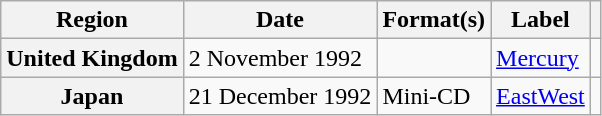<table class="wikitable plainrowheaders">
<tr>
<th scope="col">Region</th>
<th scope="col">Date</th>
<th scope="col">Format(s)</th>
<th scope="col">Label</th>
<th scope="col"></th>
</tr>
<tr>
<th scope="row">United Kingdom</th>
<td>2 November 1992</td>
<td></td>
<td><a href='#'>Mercury</a></td>
<td></td>
</tr>
<tr>
<th scope="row">Japan</th>
<td>21 December 1992</td>
<td>Mini-CD</td>
<td><a href='#'>EastWest</a></td>
<td></td>
</tr>
</table>
